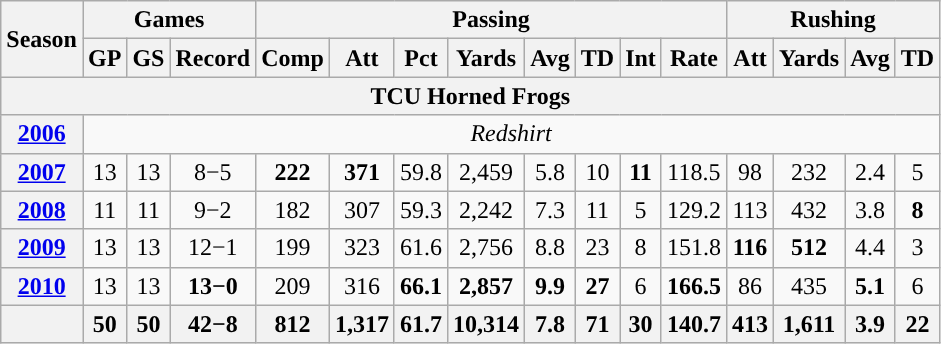<table class="wikitable" style="text-align:center;">
<tr>
<th rowspan="2">Season</th>
<th colspan="3">Games</th>
<th colspan="8">Passing</th>
<th colspan="5">Rushing</th>
</tr>
<tr>
<th>GP</th>
<th>GS</th>
<th>Record</th>
<th>Comp</th>
<th>Att</th>
<th>Pct</th>
<th>Yards</th>
<th>Avg</th>
<th>TD</th>
<th>Int</th>
<th>Rate</th>
<th>Att</th>
<th>Yards</th>
<th>Avg</th>
<th>TD</th>
</tr>
<tr>
<th colspan="16">TCU Horned Frogs</th>
</tr>
<tr>
<th><a href='#'>2006</a></th>
<td colspan="15"><em>Redshirt </em></td>
</tr>
<tr>
<th><a href='#'>2007</a></th>
<td>13</td>
<td>13</td>
<td>8−5</td>
<td><strong>222</strong></td>
<td><strong>371</strong></td>
<td>59.8</td>
<td>2,459</td>
<td>5.8</td>
<td>10</td>
<td><strong>11</strong></td>
<td>118.5</td>
<td>98</td>
<td>232</td>
<td>2.4</td>
<td>5</td>
</tr>
<tr>
<th><a href='#'>2008</a></th>
<td>11</td>
<td>11</td>
<td>9−2</td>
<td>182</td>
<td>307</td>
<td>59.3</td>
<td>2,242</td>
<td>7.3</td>
<td>11</td>
<td>5</td>
<td>129.2</td>
<td>113</td>
<td>432</td>
<td>3.8</td>
<td><strong>8</strong></td>
</tr>
<tr>
<th><a href='#'>2009</a></th>
<td>13</td>
<td>13</td>
<td>12−1</td>
<td>199</td>
<td>323</td>
<td>61.6</td>
<td>2,756</td>
<td>8.8</td>
<td>23</td>
<td>8</td>
<td>151.8</td>
<td><strong>116</strong></td>
<td><strong>512</strong></td>
<td>4.4</td>
<td>3</td>
</tr>
<tr>
<th><a href='#'>2010</a></th>
<td>13</td>
<td>13</td>
<td><strong>13−0</strong></td>
<td>209</td>
<td>316</td>
<td><strong>66.1</strong></td>
<td><strong>2,857</strong></td>
<td><strong>9.9</strong></td>
<td><strong>27</strong></td>
<td>6</td>
<td><strong>166.5</strong></td>
<td>86</td>
<td>435</td>
<td><strong>5.1</strong></td>
<td>6</td>
</tr>
<tr>
<th></th>
<th>50</th>
<th>50</th>
<th>42−8</th>
<th>812</th>
<th>1,317</th>
<th>61.7</th>
<th>10,314</th>
<th>7.8</th>
<th>71</th>
<th>30</th>
<th>140.7</th>
<th>413</th>
<th>1,611</th>
<th>3.9</th>
<th>22</th>
</tr>
</table>
